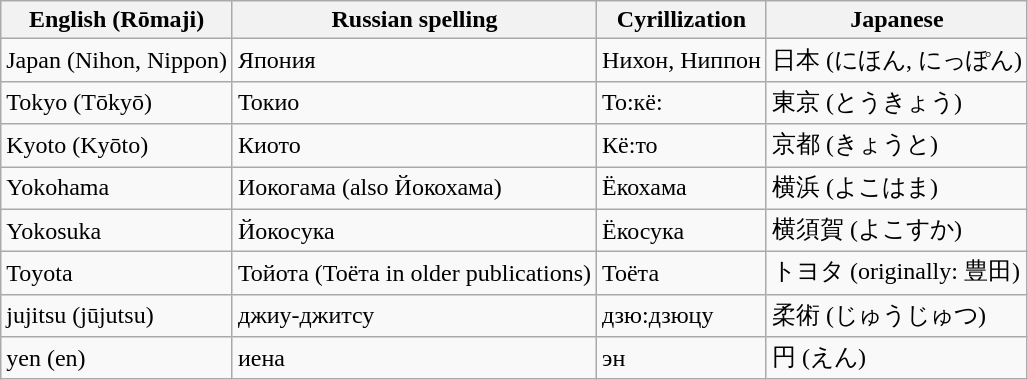<table class="wikitable">
<tr>
<th>English (Rōmaji)</th>
<th>Russian spelling</th>
<th>Cyrillization</th>
<th>Japanese</th>
</tr>
<tr>
<td>Japan (Nihon, Nippon)</td>
<td>Япония</td>
<td>Нихон, Ниппон</td>
<td>日本 (にほん, にっぽん)</td>
</tr>
<tr>
<td>Tokyo (Tōkyō)</td>
<td>Токиo</td>
<td>То:кё:</td>
<td>東京 (とうきょう)</td>
</tr>
<tr>
<td>Kyoto (Kyōto)</td>
<td>Киото</td>
<td>Кё:то</td>
<td>京都 (きょうと)</td>
</tr>
<tr>
<td>Yokohama</td>
<td>Иокогама (also Йокохама)</td>
<td>Ёкохама</td>
<td>横浜 (よこはま)</td>
</tr>
<tr>
<td>Yokosuka</td>
<td>Йокосука</td>
<td>Ёкосука</td>
<td>横須賀 (よこすか)</td>
</tr>
<tr>
<td>Toyota</td>
<td>Тойота (Тоёта in older publications)</td>
<td>Тоёта</td>
<td>トヨタ (originally: 豊田)</td>
</tr>
<tr>
<td>jujitsu (jūjutsu)</td>
<td>джиу-джитсу</td>
<td>дзю:дзюцу</td>
<td>柔術 (じゅうじゅつ)</td>
</tr>
<tr>
<td>yen (en)</td>
<td>иена</td>
<td>эн</td>
<td>円 (えん)</td>
</tr>
</table>
